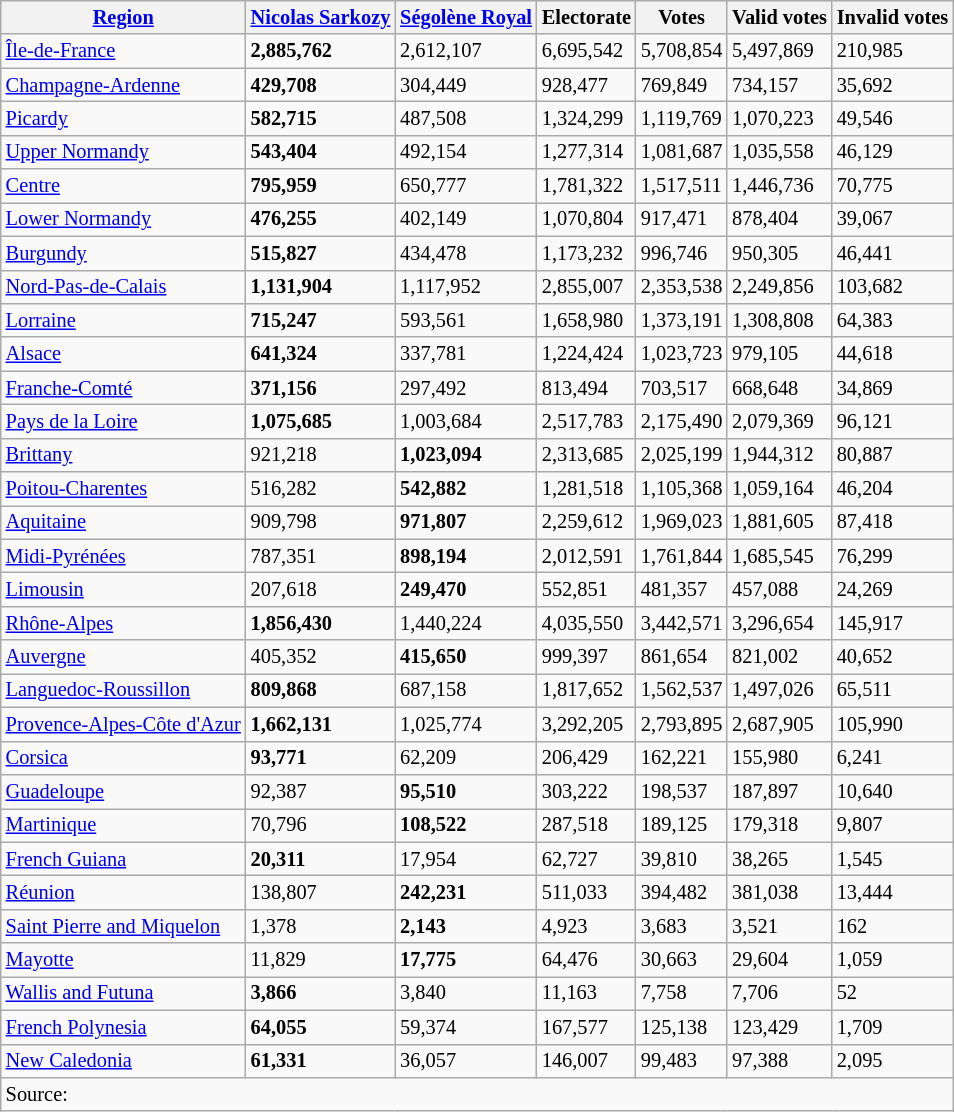<table class="wikitable sortable collapsible collapsed"  style="font-size:85%;">
<tr>
<th align=left><a href='#'>Region</a></th>
<th align=left><a href='#'>Nicolas Sarkozy</a></th>
<th align=left><a href='#'>Ségolène Royal</a></th>
<th align=left>Electorate</th>
<th align=left>Votes</th>
<th align=left>Valid votes</th>
<th align=left>Invalid votes</th>
</tr>
<tr>
<td><a href='#'>Île-de-France</a></td>
<td><strong>2,885,762</strong></td>
<td>2,612,107</td>
<td>6,695,542</td>
<td>5,708,854</td>
<td>5,497,869</td>
<td>210,985</td>
</tr>
<tr>
<td><a href='#'>Champagne-Ardenne</a></td>
<td><strong>429,708</strong></td>
<td>304,449</td>
<td>928,477</td>
<td>769,849</td>
<td>734,157</td>
<td>35,692</td>
</tr>
<tr>
<td><a href='#'>Picardy</a></td>
<td><strong>582,715</strong></td>
<td>487,508</td>
<td>1,324,299</td>
<td>1,119,769</td>
<td>1,070,223</td>
<td>49,546</td>
</tr>
<tr>
<td><a href='#'>Upper Normandy</a></td>
<td><strong>543,404</strong></td>
<td>492,154</td>
<td>1,277,314</td>
<td>1,081,687</td>
<td>1,035,558</td>
<td>46,129</td>
</tr>
<tr>
<td><a href='#'>Centre</a></td>
<td><strong>795,959</strong></td>
<td>650,777</td>
<td>1,781,322</td>
<td>1,517,511</td>
<td>1,446,736</td>
<td>70,775</td>
</tr>
<tr>
<td><a href='#'>Lower Normandy</a></td>
<td><strong>476,255</strong></td>
<td>402,149</td>
<td>1,070,804</td>
<td>917,471</td>
<td>878,404</td>
<td>39,067</td>
</tr>
<tr>
<td><a href='#'>Burgundy</a></td>
<td><strong>515,827</strong></td>
<td>434,478</td>
<td>1,173,232</td>
<td>996,746</td>
<td>950,305</td>
<td>46,441</td>
</tr>
<tr>
<td><a href='#'>Nord-Pas-de-Calais</a></td>
<td><strong>1,131,904</strong></td>
<td>1,117,952</td>
<td>2,855,007</td>
<td>2,353,538</td>
<td>2,249,856</td>
<td>103,682</td>
</tr>
<tr>
<td><a href='#'>Lorraine</a></td>
<td><strong>715,247</strong></td>
<td>593,561</td>
<td>1,658,980</td>
<td>1,373,191</td>
<td>1,308,808</td>
<td>64,383</td>
</tr>
<tr>
<td><a href='#'>Alsace</a></td>
<td><strong>641,324</strong></td>
<td>337,781</td>
<td>1,224,424</td>
<td>1,023,723</td>
<td>979,105</td>
<td>44,618</td>
</tr>
<tr>
<td><a href='#'>Franche-Comté</a></td>
<td><strong>371,156</strong></td>
<td>297,492</td>
<td>813,494</td>
<td>703,517</td>
<td>668,648</td>
<td>34,869</td>
</tr>
<tr>
<td><a href='#'>Pays de la Loire</a></td>
<td><strong>1,075,685</strong></td>
<td>1,003,684</td>
<td>2,517,783</td>
<td>2,175,490</td>
<td>2,079,369</td>
<td>96,121</td>
</tr>
<tr>
<td><a href='#'>Brittany</a></td>
<td>921,218</td>
<td><strong>1,023,094</strong></td>
<td>2,313,685</td>
<td>2,025,199</td>
<td>1,944,312</td>
<td>80,887</td>
</tr>
<tr>
<td><a href='#'>Poitou-Charentes</a></td>
<td>516,282</td>
<td><strong>542,882</strong></td>
<td>1,281,518</td>
<td>1,105,368</td>
<td>1,059,164</td>
<td>46,204</td>
</tr>
<tr>
<td><a href='#'>Aquitaine</a></td>
<td>909,798</td>
<td><strong>971,807</strong></td>
<td>2,259,612</td>
<td>1,969,023</td>
<td>1,881,605</td>
<td>87,418</td>
</tr>
<tr>
<td><a href='#'>Midi-Pyrénées</a></td>
<td>787,351</td>
<td><strong>898,194</strong></td>
<td>2,012,591</td>
<td>1,761,844</td>
<td>1,685,545</td>
<td>76,299</td>
</tr>
<tr>
<td><a href='#'>Limousin</a></td>
<td>207,618</td>
<td><strong>249,470</strong></td>
<td>552,851</td>
<td>481,357</td>
<td>457,088</td>
<td>24,269</td>
</tr>
<tr>
<td><a href='#'>Rhône-Alpes</a></td>
<td><strong>1,856,430</strong></td>
<td>1,440,224</td>
<td>4,035,550</td>
<td>3,442,571</td>
<td>3,296,654</td>
<td>145,917</td>
</tr>
<tr>
<td><a href='#'>Auvergne</a></td>
<td>405,352</td>
<td><strong>415,650</strong></td>
<td>999,397</td>
<td>861,654</td>
<td>821,002</td>
<td>40,652</td>
</tr>
<tr>
<td><a href='#'>Languedoc-Roussillon</a></td>
<td><strong>809,868</strong></td>
<td>687,158</td>
<td>1,817,652</td>
<td>1,562,537</td>
<td>1,497,026</td>
<td>65,511</td>
</tr>
<tr>
<td><a href='#'>Provence-Alpes-Côte d'Azur</a></td>
<td><strong>1,662,131</strong></td>
<td>1,025,774</td>
<td>3,292,205</td>
<td>2,793,895</td>
<td>2,687,905</td>
<td>105,990</td>
</tr>
<tr>
<td><a href='#'>Corsica</a></td>
<td><strong>93,771</strong></td>
<td>62,209</td>
<td>206,429</td>
<td>162,221</td>
<td>155,980</td>
<td>6,241</td>
</tr>
<tr>
<td><a href='#'>Guadeloupe</a></td>
<td>92,387</td>
<td><strong>95,510</strong></td>
<td>303,222</td>
<td>198,537</td>
<td>187,897</td>
<td>10,640</td>
</tr>
<tr>
<td><a href='#'>Martinique</a></td>
<td>70,796</td>
<td><strong>108,522</strong></td>
<td>287,518</td>
<td>189,125</td>
<td>179,318</td>
<td>9,807</td>
</tr>
<tr>
<td><a href='#'>French Guiana</a></td>
<td><strong>20,311</strong></td>
<td>17,954</td>
<td>62,727</td>
<td>39,810</td>
<td>38,265</td>
<td>1,545</td>
</tr>
<tr>
<td><a href='#'>Réunion</a></td>
<td>138,807</td>
<td><strong>242,231</strong></td>
<td>511,033</td>
<td>394,482</td>
<td>381,038</td>
<td>13,444</td>
</tr>
<tr>
<td><a href='#'>Saint Pierre and Miquelon</a></td>
<td>1,378</td>
<td><strong>2,143</strong></td>
<td>4,923</td>
<td>3,683</td>
<td>3,521</td>
<td>162</td>
</tr>
<tr>
<td><a href='#'>Mayotte</a></td>
<td>11,829</td>
<td><strong>17,775</strong></td>
<td>64,476</td>
<td>30,663</td>
<td>29,604</td>
<td>1,059</td>
</tr>
<tr>
<td><a href='#'>Wallis and Futuna</a></td>
<td><strong>3,866</strong></td>
<td>3,840</td>
<td>11,163</td>
<td>7,758</td>
<td>7,706</td>
<td>52</td>
</tr>
<tr>
<td><a href='#'>French Polynesia</a></td>
<td><strong>64,055</strong></td>
<td>59,374</td>
<td>167,577</td>
<td>125,138</td>
<td>123,429</td>
<td>1,709</td>
</tr>
<tr>
<td><a href='#'>New Caledonia</a></td>
<td><strong>61,331</strong></td>
<td>36,057</td>
<td>146,007</td>
<td>99,483</td>
<td>97,388</td>
<td>2,095</td>
</tr>
<tr>
<td colspan=9 style="text-align:left;">Source:  </td>
</tr>
</table>
